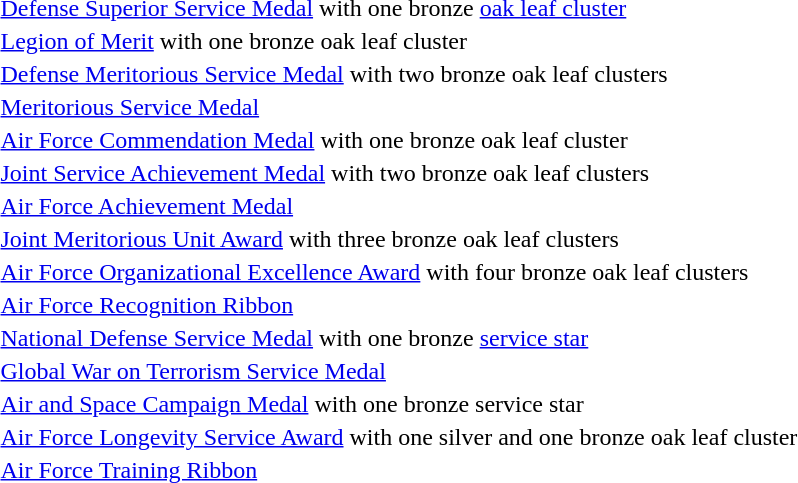<table>
<tr>
<td></td>
<td><a href='#'>Defense Superior Service Medal</a> with one bronze <a href='#'>oak leaf cluster</a></td>
</tr>
<tr>
<td></td>
<td><a href='#'>Legion of Merit</a> with one bronze oak leaf cluster</td>
</tr>
<tr>
<td></td>
<td><a href='#'>Defense Meritorious Service Medal</a> with two bronze oak leaf clusters</td>
</tr>
<tr>
<td></td>
<td><a href='#'>Meritorious Service Medal</a></td>
</tr>
<tr>
<td></td>
<td><a href='#'>Air Force Commendation Medal</a> with one bronze oak leaf cluster</td>
</tr>
<tr>
<td></td>
<td><a href='#'>Joint Service Achievement Medal</a> with two bronze oak leaf clusters</td>
</tr>
<tr>
<td></td>
<td><a href='#'>Air Force Achievement Medal</a></td>
</tr>
<tr>
<td></td>
<td><a href='#'>Joint Meritorious Unit Award</a> with three bronze oak leaf clusters</td>
</tr>
<tr>
<td></td>
<td><a href='#'>Air Force Organizational Excellence Award</a> with four bronze oak leaf clusters</td>
</tr>
<tr>
<td></td>
<td><a href='#'>Air Force Recognition Ribbon</a></td>
</tr>
<tr>
<td></td>
<td><a href='#'>National Defense Service Medal</a> with one bronze <a href='#'>service star</a></td>
</tr>
<tr>
<td></td>
<td><a href='#'>Global War on Terrorism Service Medal</a></td>
</tr>
<tr>
<td></td>
<td><a href='#'>Air and Space Campaign Medal</a> with one bronze service star</td>
</tr>
<tr>
<td></td>
<td><a href='#'>Air Force Longevity Service Award</a> with one silver and one bronze oak leaf cluster</td>
</tr>
<tr>
<td></td>
<td><a href='#'>Air Force Training Ribbon</a></td>
</tr>
</table>
